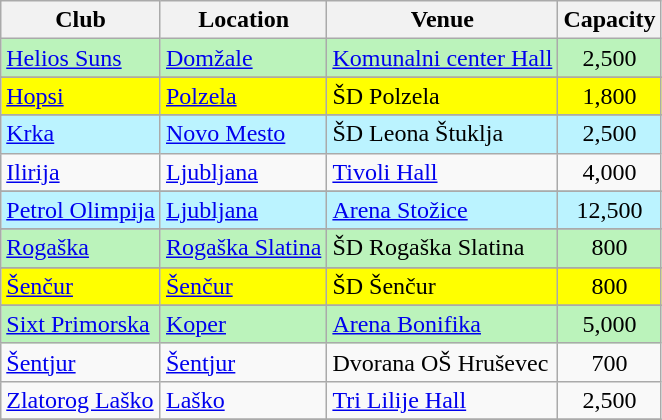<table class="wikitable sortable">
<tr>
<th>Club</th>
<th>Location</th>
<th>Venue</th>
<th>Capacity</th>
</tr>
<tr bgcolor="#bbf3bb">
<td><a href='#'>Helios Suns</a></td>
<td><a href='#'>Domžale</a></td>
<td><a href='#'>Komunalni center Hall</a></td>
<td align=center>2,500</td>
</tr>
<tr>
</tr>
<tr bgcolor="yellow">
<td><a href='#'>Hopsi</a></td>
<td><a href='#'>Polzela</a></td>
<td>ŠD Polzela</td>
<td align=center>1,800</td>
</tr>
<tr>
</tr>
<tr bgcolor="#bbf3ff">
<td><a href='#'>Krka</a></td>
<td><a href='#'>Novo Mesto</a></td>
<td>ŠD Leona Štuklja</td>
<td align=center>2,500</td>
</tr>
<tr>
<td><a href='#'>Ilirija</a></td>
<td><a href='#'>Ljubljana</a></td>
<td><a href='#'>Tivoli Hall</a></td>
<td align=center>4,000</td>
</tr>
<tr>
</tr>
<tr bgcolor="#bbf3ff">
<td><a href='#'>Petrol Olimpija</a></td>
<td><a href='#'>Ljubljana</a></td>
<td><a href='#'>Arena Stožice</a></td>
<td align=center>12,500</td>
</tr>
<tr>
</tr>
<tr bgcolor="#bbf3bb">
<td><a href='#'>Rogaška</a></td>
<td><a href='#'>Rogaška Slatina</a></td>
<td>ŠD Rogaška Slatina</td>
<td align=center>800</td>
</tr>
<tr>
</tr>
<tr bgcolor="yellow">
<td><a href='#'>Šenčur</a></td>
<td><a href='#'>Šenčur</a></td>
<td>ŠD Šenčur</td>
<td align=center>800</td>
</tr>
<tr>
</tr>
<tr bgcolor="#bbf3bb">
<td><a href='#'>Sixt Primorska</a></td>
<td><a href='#'>Koper</a></td>
<td><a href='#'>Arena Bonifika</a></td>
<td align=center>5,000</td>
</tr>
<tr>
<td><a href='#'>Šentjur</a></td>
<td><a href='#'>Šentjur</a></td>
<td>Dvorana OŠ Hruševec</td>
<td align=center>700</td>
</tr>
<tr>
<td><a href='#'>Zlatorog Laško</a></td>
<td><a href='#'>Laško</a></td>
<td><a href='#'>Tri Lilije Hall</a></td>
<td align=center>2,500</td>
</tr>
<tr>
</tr>
</table>
